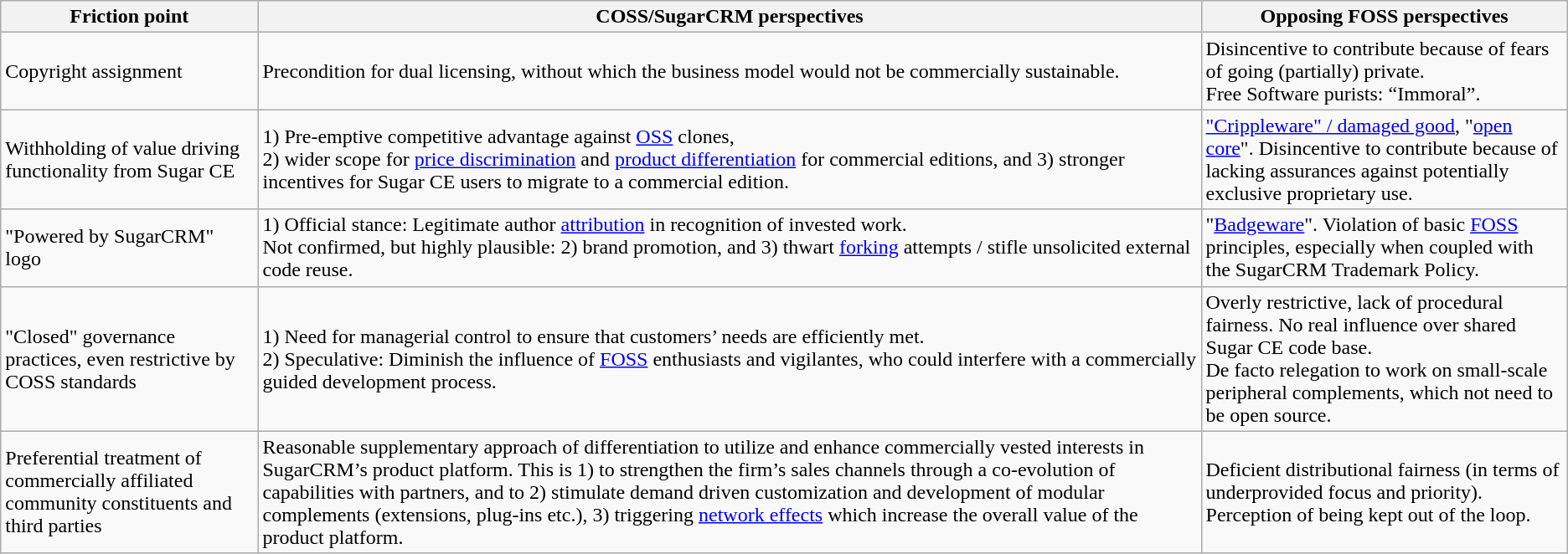<table class="wikitable">
<tr>
<th>Friction point</th>
<th>COSS/SugarCRM perspectives</th>
<th>Opposing FOSS perspectives</th>
</tr>
<tr>
<td>Copyright assignment</td>
<td>Precondition for dual licensing, without which the business model would not be commercially sustainable.</td>
<td>Disincentive to contribute because of fears of going (partially) private.<br>Free Software purists: “Immoral”.</td>
</tr>
<tr>
<td>Withholding of value driving functionality from Sugar CE</td>
<td>1) Pre-emptive competitive advantage against <a href='#'>OSS</a> clones,<br>2) wider scope for <a href='#'>price discrimination</a> and <a href='#'>product differentiation</a> for commercial editions, and
3) stronger incentives for Sugar CE users to migrate to a commercial edition.</td>
<td><a href='#'>"Crippleware" / damaged good</a>, "<a href='#'>open core</a>". Disincentive to contribute because of lacking assurances against potentially exclusive proprietary use.</td>
</tr>
<tr>
<td>"Powered by SugarCRM" logo</td>
<td>1) Official stance: Legitimate author <a href='#'>attribution</a> in recognition of invested work.<br>Not confirmed, but highly plausible: 2) brand promotion, and
3) thwart <a href='#'>forking</a> attempts / stifle unsolicited external code reuse.</td>
<td>"<a href='#'>Badgeware</a>". Violation of basic <a href='#'>FOSS</a> principles, especially when coupled with the SugarCRM Trademark Policy.</td>
</tr>
<tr>
<td>"Closed" governance practices, even restrictive by COSS standards</td>
<td>1) Need for managerial control to ensure that customers’ needs are efficiently met.<br>2) Speculative: Diminish the influence of <a href='#'>FOSS</a> enthusiasts and vigilantes, who could interfere with a commercially guided development process.</td>
<td>Overly restrictive, lack of procedural fairness. No real influence over shared Sugar CE code base.<br>De facto relegation to work on small-scale peripheral complements, which not need to be open source.</td>
</tr>
<tr>
<td>Preferential treatment of commercially affiliated community constituents and third parties</td>
<td>Reasonable supplementary approach of differentiation to utilize and enhance commercially vested interests in SugarCRM’s product platform. This is 1) to strengthen the firm’s sales channels through a co-evolution of capabilities with partners, and to 2) stimulate demand driven customization and development of modular complements (extensions, plug-ins etc.), 3) triggering <a href='#'>network effects</a> which increase the overall value of the product platform.</td>
<td>Deficient distributional fairness (in terms of underprovided focus and priority). Perception of being kept out of the loop.</td>
</tr>
</table>
